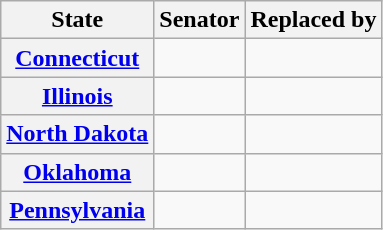<table class="wikitable sortable plainrowheaders">
<tr>
<th scope="col">State</th>
<th scope="col">Senator</th>
<th scope="col">Replaced by</th>
</tr>
<tr>
<th><a href='#'>Connecticut</a></th>
<td></td>
<td></td>
</tr>
<tr>
<th><a href='#'>Illinois</a></th>
<td></td>
<td></td>
</tr>
<tr>
<th><a href='#'>North Dakota</a></th>
<td></td>
<td></td>
</tr>
<tr>
<th><a href='#'>Oklahoma</a></th>
<td></td>
<td></td>
</tr>
<tr>
<th><a href='#'>Pennsylvania</a></th>
<td></td>
<td></td>
</tr>
</table>
